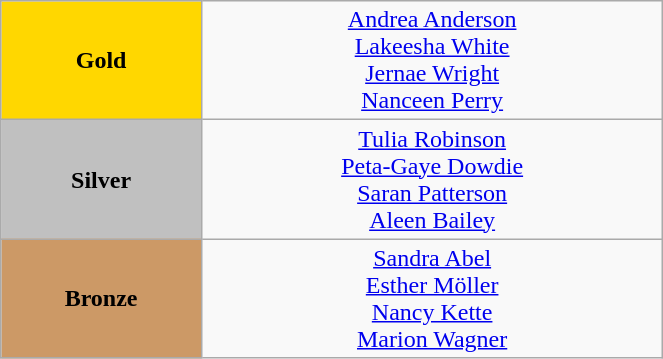<table class="wikitable" style="text-align:center; " width="35%">
<tr>
<td bgcolor="gold"><strong>Gold</strong></td>
<td><a href='#'>Andrea Anderson</a><br><a href='#'>Lakeesha White</a><br><a href='#'>Jernae Wright</a><br><a href='#'>Nanceen Perry</a><br>  <small><em></em></small></td>
</tr>
<tr>
<td bgcolor="silver"><strong>Silver</strong></td>
<td><a href='#'>Tulia Robinson</a><br><a href='#'>Peta-Gaye Dowdie</a><br><a href='#'>Saran Patterson</a><br><a href='#'>Aleen Bailey</a><br>  <small><em></em></small></td>
</tr>
<tr>
<td bgcolor="CC9966"><strong>Bronze</strong></td>
<td><a href='#'>Sandra Abel</a><br><a href='#'>Esther Möller</a><br><a href='#'>Nancy Kette</a><br><a href='#'>Marion Wagner</a><br>  <small><em></em></small></td>
</tr>
</table>
